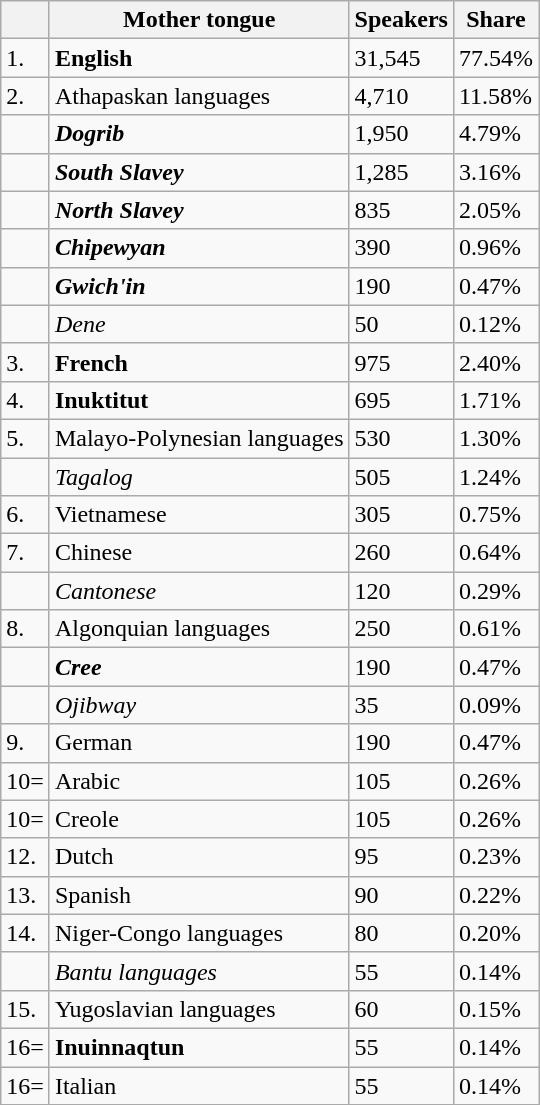<table class="wikitable">
<tr>
<th></th>
<th>Mother tongue</th>
<th>Speakers</th>
<th>Share</th>
</tr>
<tr>
<td>1.</td>
<td><strong>English</strong></td>
<td>31,545</td>
<td>77.54%</td>
</tr>
<tr>
<td>2.</td>
<td>Athapaskan languages</td>
<td>4,710</td>
<td>11.58%</td>
</tr>
<tr>
<td></td>
<td><strong><em>Dogrib</em></strong></td>
<td>1,950</td>
<td>4.79%</td>
</tr>
<tr>
<td></td>
<td><strong><em>South Slavey</em></strong></td>
<td>1,285</td>
<td>3.16%</td>
</tr>
<tr>
<td></td>
<td><strong><em>North Slavey</em></strong></td>
<td>835</td>
<td>2.05%</td>
</tr>
<tr>
<td></td>
<td><strong><em>Chipewyan</em></strong></td>
<td>390</td>
<td>0.96%</td>
</tr>
<tr>
<td></td>
<td><strong><em>Gwich'in</em></strong></td>
<td>190</td>
<td>0.47%</td>
</tr>
<tr>
<td></td>
<td><em>Dene</em></td>
<td>50</td>
<td>0.12%</td>
</tr>
<tr>
<td>3.</td>
<td><strong>French</strong></td>
<td>975</td>
<td>2.40%</td>
</tr>
<tr>
<td>4.</td>
<td><strong>Inuktitut</strong></td>
<td>695</td>
<td>1.71%</td>
</tr>
<tr>
<td>5.</td>
<td>Malayo-Polynesian languages</td>
<td>530</td>
<td>1.30%</td>
</tr>
<tr>
<td></td>
<td><em>Tagalog</em></td>
<td>505</td>
<td>1.24%</td>
</tr>
<tr>
<td>6.</td>
<td>Vietnamese</td>
<td>305</td>
<td>0.75%</td>
</tr>
<tr>
<td>7.</td>
<td>Chinese</td>
<td>260</td>
<td>0.64%</td>
</tr>
<tr>
<td></td>
<td><em>Cantonese</em></td>
<td>120</td>
<td>0.29%</td>
</tr>
<tr>
<td>8.</td>
<td>Algonquian languages</td>
<td>250</td>
<td>0.61%</td>
</tr>
<tr>
<td></td>
<td><strong><em>Cree</em></strong></td>
<td>190</td>
<td>0.47%</td>
</tr>
<tr>
<td></td>
<td><em>Ojibway</em></td>
<td>35</td>
<td>0.09%</td>
</tr>
<tr>
<td>9.</td>
<td>German</td>
<td>190</td>
<td>0.47%</td>
</tr>
<tr>
<td>10=</td>
<td>Arabic</td>
<td>105</td>
<td>0.26%</td>
</tr>
<tr>
<td>10=</td>
<td>Creole</td>
<td>105</td>
<td>0.26%</td>
</tr>
<tr>
<td>12.</td>
<td>Dutch</td>
<td>95</td>
<td>0.23%</td>
</tr>
<tr>
<td>13.</td>
<td>Spanish</td>
<td>90</td>
<td>0.22%</td>
</tr>
<tr>
<td>14.</td>
<td>Niger-Congo languages</td>
<td>80</td>
<td>0.20%</td>
</tr>
<tr>
<td></td>
<td><em>Bantu languages</em></td>
<td>55</td>
<td>0.14%</td>
</tr>
<tr>
<td>15.</td>
<td>Yugoslavian languages</td>
<td>60</td>
<td>0.15%</td>
</tr>
<tr>
<td>16=</td>
<td><strong>Inuinnaqtun</strong></td>
<td>55</td>
<td>0.14%</td>
</tr>
<tr>
<td>16=</td>
<td>Italian</td>
<td>55</td>
<td>0.14%</td>
</tr>
<tr>
</tr>
</table>
